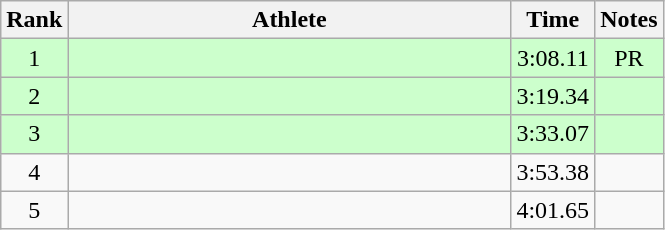<table class="wikitable" style="text-align:center">
<tr>
<th>Rank</th>
<th Style="width:18em">Athlete</th>
<th>Time</th>
<th>Notes</th>
</tr>
<tr style="background:#cfc">
<td>1</td>
<td style="text-align:left"></td>
<td>3:08.11</td>
<td>PR</td>
</tr>
<tr style="background:#cfc">
<td>2</td>
<td style="text-align:left"></td>
<td>3:19.34</td>
<td></td>
</tr>
<tr style="background:#cfc">
<td>3</td>
<td style="text-align:left"></td>
<td>3:33.07</td>
<td></td>
</tr>
<tr>
<td>4</td>
<td style="text-align:left"></td>
<td>3:53.38</td>
<td></td>
</tr>
<tr>
<td>5</td>
<td style="text-align:left"></td>
<td>4:01.65</td>
<td></td>
</tr>
</table>
